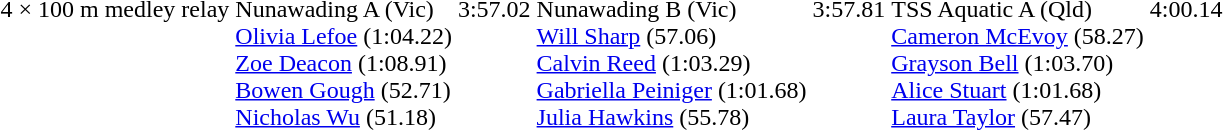<table>
<tr valign="top">
<td>4 × 100 m medley relay</td>
<td>Nunawading A (Vic)<br><a href='#'>Olivia Lefoe</a> (1:04.22)<br><a href='#'>Zoe Deacon</a> (1:08.91)<br><a href='#'>Bowen Gough</a> (52.71)<br><a href='#'>Nicholas Wu</a> (51.18)</td>
<td>3:57.02</td>
<td>Nunawading B (Vic)<br><a href='#'>Will Sharp</a> (57.06)<br><a href='#'>Calvin Reed</a> (1:03.29)<br><a href='#'>Gabriella Peiniger</a> (1:01.68)<br><a href='#'>Julia Hawkins</a> (55.78)</td>
<td>3:57.81</td>
<td>TSS Aquatic A (Qld)<br><a href='#'>Cameron McEvoy</a> (58.27)<br><a href='#'>Grayson Bell</a> (1:03.70)<br><a href='#'>Alice Stuart</a> (1:01.68)<br><a href='#'>Laura Taylor</a> (57.47)</td>
<td>4:00.14</td>
</tr>
</table>
